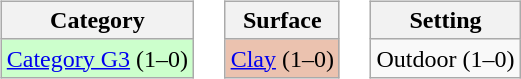<table>
<tr valign=top>
<td><br><table class=wikitable>
<tr>
<th>Category</th>
</tr>
<tr bgcolor="#CCFFCC">
<td><a href='#'>Category G3</a> (1–0)</td>
</tr>
</table>
</td>
<td><br><table class=wikitable>
<tr>
<th>Surface</th>
</tr>
<tr>
<td bgcolor=EBC2AF><a href='#'>Clay</a> (1–0)</td>
</tr>
</table>
</td>
<td><br><table class=wikitable>
<tr>
<th>Setting</th>
</tr>
<tr>
<td>Outdoor (1–0)</td>
</tr>
</table>
</td>
</tr>
</table>
